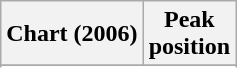<table class="wikitable sortable plainrowheaders">
<tr>
<th>Chart (2006)</th>
<th>Peak<br>position</th>
</tr>
<tr>
</tr>
<tr>
</tr>
<tr>
</tr>
<tr>
</tr>
<tr>
</tr>
<tr>
</tr>
<tr>
</tr>
<tr>
</tr>
<tr>
</tr>
<tr>
</tr>
<tr>
</tr>
</table>
